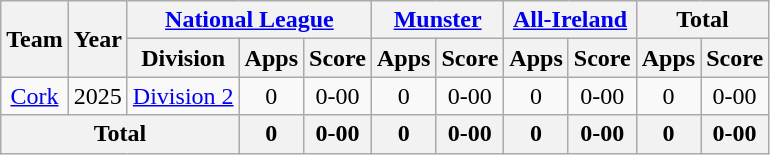<table class="wikitable" style="text-align:center">
<tr>
<th rowspan="2">Team</th>
<th rowspan="2">Year</th>
<th colspan="3"><a href='#'>National League</a></th>
<th colspan="2"><a href='#'>Munster</a></th>
<th colspan="2"><a href='#'>All-Ireland</a></th>
<th colspan="2">Total</th>
</tr>
<tr>
<th>Division</th>
<th>Apps</th>
<th>Score</th>
<th>Apps</th>
<th>Score</th>
<th>Apps</th>
<th>Score</th>
<th>Apps</th>
<th>Score</th>
</tr>
<tr>
<td rowspan="1"><a href='#'>Cork</a></td>
<td>2025</td>
<td rowspan="1"><a href='#'>Division 2</a></td>
<td>0</td>
<td>0-00</td>
<td>0</td>
<td>0-00</td>
<td>0</td>
<td>0-00</td>
<td>0</td>
<td>0-00</td>
</tr>
<tr>
<th colspan="3">Total</th>
<th>0</th>
<th>0-00</th>
<th>0</th>
<th>0-00</th>
<th>0</th>
<th>0-00</th>
<th>0</th>
<th>0-00</th>
</tr>
</table>
